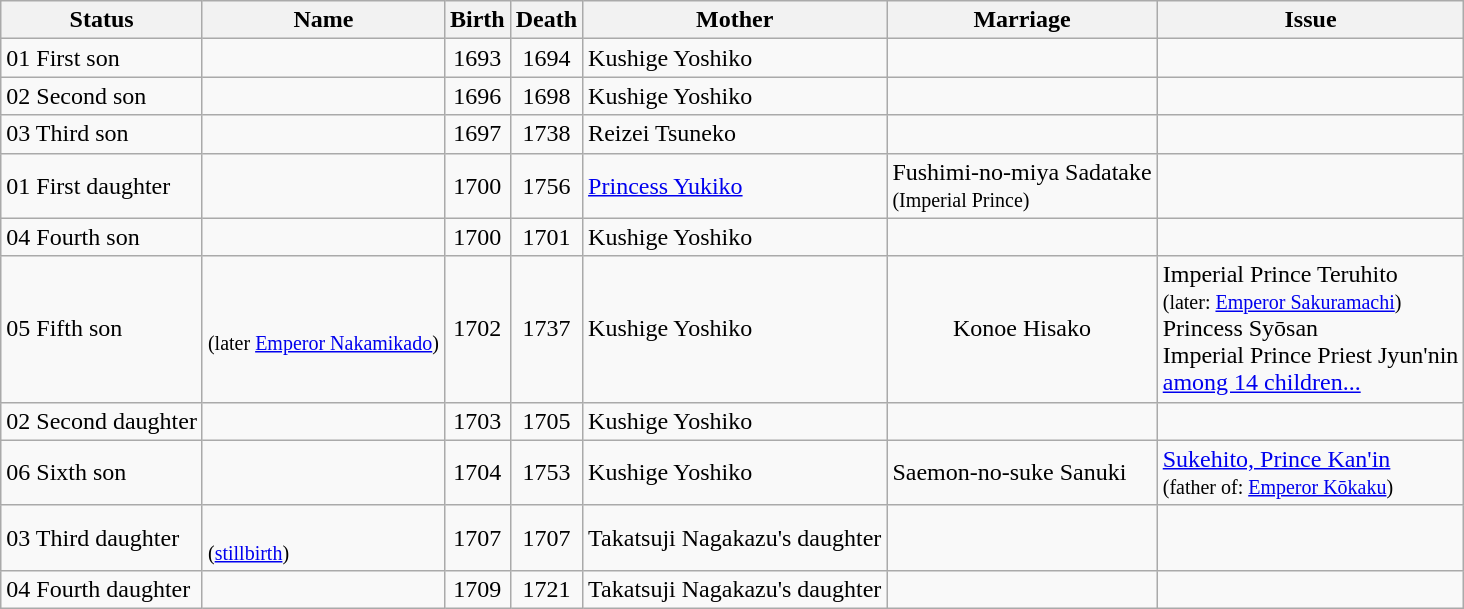<table class="wikitable sortable">
<tr>
<th>Status</th>
<th>Name</th>
<th>Birth</th>
<th>Death</th>
<th>Mother</th>
<th>Marriage</th>
<th class="unsortable">Issue</th>
</tr>
<tr>
<td><span>01</span> First son</td>
<td></td>
<td align="center">1693</td>
<td align="center">1694</td>
<td>Kushige Yoshiko</td>
<td></td>
<td></td>
</tr>
<tr>
<td><span>02</span> Second son</td>
<td></td>
<td align="center">1696</td>
<td align="center">1698</td>
<td>Kushige Yoshiko</td>
<td></td>
<td></td>
</tr>
<tr>
<td><span>03</span> Third son</td>
<td></td>
<td align="center">1697</td>
<td align="center">1738</td>
<td>Reizei Tsuneko</td>
<td></td>
<td></td>
</tr>
<tr>
<td><span>01</span> First daughter</td>
<td></td>
<td align="center">1700</td>
<td align="center">1756</td>
<td><a href='#'>Princess Yukiko</a></td>
<td>Fushimi-no-miya Sadatake<br><small>(Imperial Prince)</small></td>
<td></td>
</tr>
<tr>
<td><span>04</span> Fourth son</td>
<td></td>
<td align="center">1700</td>
<td align="center">1701</td>
<td>Kushige Yoshiko</td>
<td></td>
<td></td>
</tr>
<tr>
<td><span>05</span> Fifth son</td>
<td><br><small>(later <a href='#'>Emperor Nakamikado</a>)</small></td>
<td align="center">1702</td>
<td align="center">1737</td>
<td>Kushige Yoshiko</td>
<td align="center">Konoe Hisako</td>
<td> Imperial Prince Teruhito<br><small>(later: <a href='#'>Emperor Sakuramachi</a>)</small><br>Princess Syōsan<br>Imperial Prince Priest Jyun'nin<br><a href='#'>among 14 children...</a></td>
</tr>
<tr>
<td><span>02</span> Second daughter</td>
<td></td>
<td align="center">1703</td>
<td align="center">1705</td>
<td>Kushige Yoshiko</td>
<td></td>
<td></td>
</tr>
<tr>
<td><span>06</span> Sixth son</td>
<td></td>
<td align="center">1704</td>
<td align="center">1753</td>
<td>Kushige Yoshiko</td>
<td>Saemon-no-suke Sanuki</td>
<td><a href='#'>Sukehito, Prince Kan'in</a><br><small>(father of: <a href='#'>Emperor Kōkaku</a>)</small></td>
</tr>
<tr>
<td><span>03</span> Third daughter</td>
<td><br><small>(<a href='#'>stillbirth</a>)</small></td>
<td align="center">1707</td>
<td align="center">1707</td>
<td>Takatsuji Nagakazu's daughter</td>
<td></td>
<td></td>
</tr>
<tr>
<td><span>04</span> Fourth daughter</td>
<td></td>
<td align="center">1709</td>
<td align="center">1721</td>
<td>Takatsuji Nagakazu's daughter</td>
<td></td>
<td></td>
</tr>
</table>
